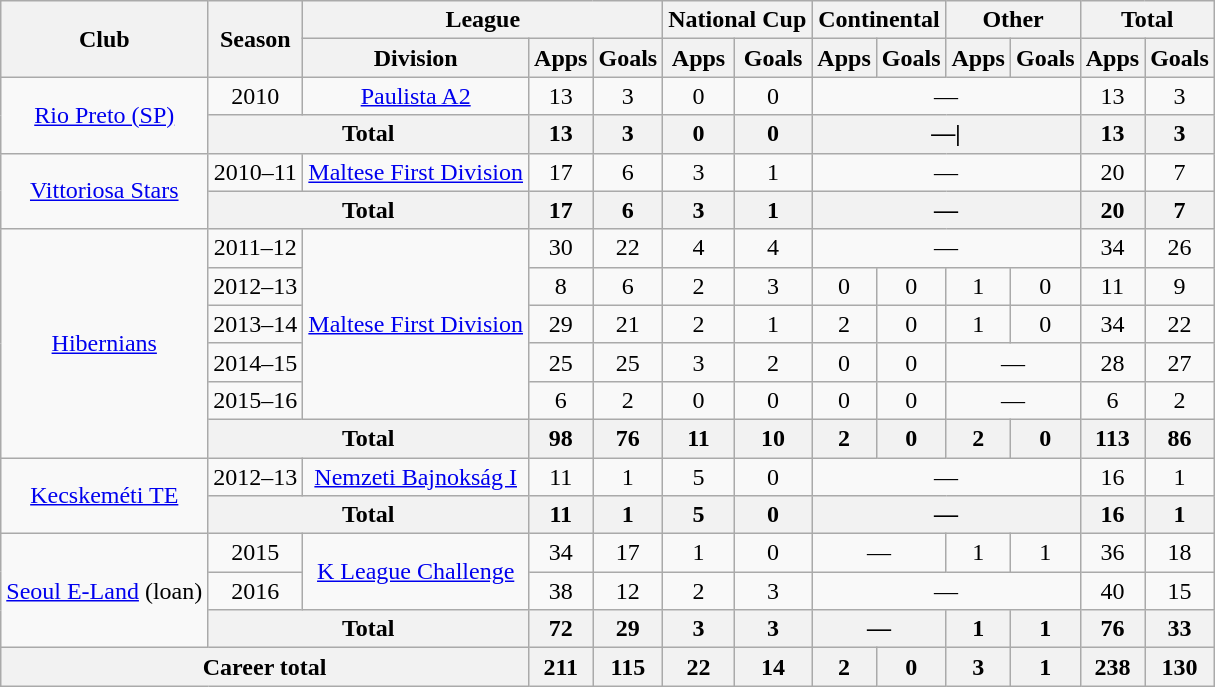<table class="wikitable" style="text-align: center;">
<tr>
<th rowspan="2">Club</th>
<th rowspan="2">Season</th>
<th colspan="3">League</th>
<th colspan="2">National Cup</th>
<th colspan="2">Continental</th>
<th colspan="2">Other</th>
<th colspan="2">Total</th>
</tr>
<tr>
<th>Division</th>
<th>Apps</th>
<th>Goals</th>
<th>Apps</th>
<th>Goals</th>
<th>Apps</th>
<th>Goals</th>
<th>Apps</th>
<th>Goals</th>
<th>Apps</th>
<th>Goals</th>
</tr>
<tr>
<td rowspan="2" valign="center"><a href='#'>Rio Preto (SP)</a></td>
<td>2010</td>
<td><a href='#'>Paulista A2</a></td>
<td>13</td>
<td>3</td>
<td>0</td>
<td>0</td>
<td colspan="4">—</td>
<td>13</td>
<td>3</td>
</tr>
<tr>
<th colspan="2">Total</th>
<th>13</th>
<th>3</th>
<th>0</th>
<th>0</th>
<th colspan="4">—|</th>
<th>13</th>
<th>3</th>
</tr>
<tr>
<td rowspan="2" valign="center"><a href='#'>Vittoriosa Stars</a></td>
<td>2010–11</td>
<td><a href='#'>Maltese First Division</a></td>
<td>17</td>
<td>6</td>
<td>3</td>
<td>1</td>
<td colspan="4">—</td>
<td>20</td>
<td>7</td>
</tr>
<tr>
<th colspan="2">Total</th>
<th>17</th>
<th>6</th>
<th>3</th>
<th>1</th>
<th colspan="4">—</th>
<th>20</th>
<th>7</th>
</tr>
<tr>
<td rowspan="6" valign="center"><a href='#'>Hibernians</a></td>
<td>2011–12</td>
<td rowspan="5"><a href='#'>Maltese First Division</a></td>
<td>30</td>
<td>22</td>
<td>4</td>
<td>4</td>
<td colspan="4">—</td>
<td>34</td>
<td>26</td>
</tr>
<tr>
<td>2012–13</td>
<td>8</td>
<td>6</td>
<td>2</td>
<td>3</td>
<td>0</td>
<td>0</td>
<td>1</td>
<td>0</td>
<td>11</td>
<td>9</td>
</tr>
<tr>
<td>2013–14</td>
<td>29</td>
<td>21</td>
<td>2</td>
<td>1</td>
<td>2</td>
<td>0</td>
<td>1</td>
<td>0</td>
<td>34</td>
<td>22</td>
</tr>
<tr>
<td>2014–15</td>
<td>25</td>
<td>25</td>
<td>3</td>
<td>2</td>
<td>0</td>
<td>0</td>
<td colspan="2">—</td>
<td>28</td>
<td>27</td>
</tr>
<tr>
<td>2015–16</td>
<td>6</td>
<td>2</td>
<td>0</td>
<td>0</td>
<td>0</td>
<td>0</td>
<td colspan="2">—</td>
<td>6</td>
<td>2</td>
</tr>
<tr>
<th colspan="2">Total</th>
<th>98</th>
<th>76</th>
<th>11</th>
<th>10</th>
<th>2</th>
<th>0</th>
<th>2</th>
<th>0</th>
<th>113</th>
<th>86</th>
</tr>
<tr>
<td rowspan="2" valign="center"><a href='#'>Kecskeméti TE</a></td>
<td>2012–13</td>
<td><a href='#'>Nemzeti Bajnokság I</a></td>
<td>11</td>
<td>1</td>
<td>5</td>
<td>0</td>
<td colspan="4">—</td>
<td>16</td>
<td>1</td>
</tr>
<tr>
<th colspan="2">Total</th>
<th>11</th>
<th>1</th>
<th>5</th>
<th>0</th>
<th colspan="4">—</th>
<th>16</th>
<th>1</th>
</tr>
<tr>
<td rowspan="3" valign="center"><a href='#'>Seoul E-Land</a> (loan)</td>
<td>2015</td>
<td rowspan="2"><a href='#'>K League Challenge</a></td>
<td>34</td>
<td>17</td>
<td>1</td>
<td>0</td>
<td colspan="2">—</td>
<td>1</td>
<td>1</td>
<td>36</td>
<td>18</td>
</tr>
<tr>
<td>2016</td>
<td>38</td>
<td>12</td>
<td>2</td>
<td>3</td>
<td colspan="4">—</td>
<td>40</td>
<td>15</td>
</tr>
<tr>
<th colspan="2">Total</th>
<th>72</th>
<th>29</th>
<th>3</th>
<th>3</th>
<th colspan="2">—</th>
<th>1</th>
<th>1</th>
<th>76</th>
<th>33</th>
</tr>
<tr>
<th colspan="3">Career total</th>
<th>211</th>
<th>115</th>
<th>22</th>
<th>14</th>
<th>2</th>
<th>0</th>
<th>3</th>
<th>1</th>
<th>238</th>
<th>130</th>
</tr>
</table>
